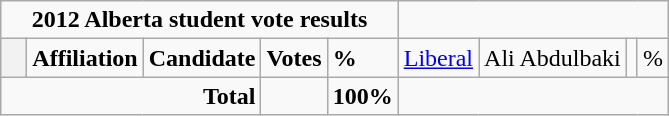<table class="wikitable">
<tr>
<td colspan="5" align=center><strong>2012 Alberta student vote results</strong></td>
</tr>
<tr>
<th style="width: 10px;"></th>
<td><strong>Affiliation</strong></td>
<td><strong>Candidate</strong></td>
<td><strong>Votes</strong></td>
<td><strong>%</strong><br>

</td>
<td><a href='#'>Liberal</a></td>
<td>Ali Abdulbaki</td>
<td></td>
<td>%<br>
</td>
</tr>
<tr>
<td colspan="3" align="right"><strong>Total</strong></td>
<td></td>
<td><strong>100%</strong></td>
</tr>
</table>
